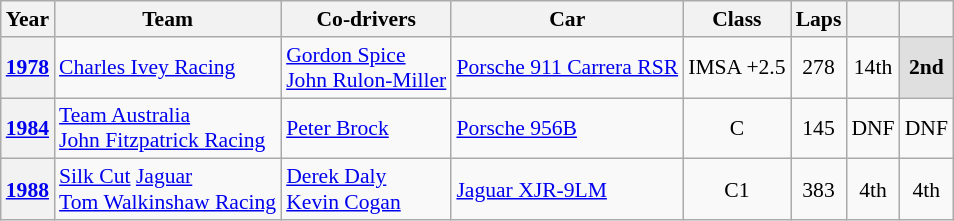<table class="wikitable" style="text-align:center; font-size:90%">
<tr>
<th>Year</th>
<th>Team</th>
<th>Co-drivers</th>
<th>Car</th>
<th>Class</th>
<th>Laps</th>
<th></th>
<th></th>
</tr>
<tr>
<th><a href='#'>1978</a></th>
<td align="left"> <a href='#'>Charles Ivey Racing</a></td>
<td align="left"> <a href='#'>Gordon Spice</a><br>  <a href='#'>John Rulon-Miller</a></td>
<td align="left"><a href='#'>Porsche 911 Carrera RSR</a></td>
<td>IMSA +2.5</td>
<td>278</td>
<td>14th</td>
<td style="background:#dfdfdf;"><strong>2nd</strong></td>
</tr>
<tr>
<th><a href='#'>1984</a></th>
<td align="left"> <a href='#'>Team Australia</a><br> <a href='#'>John Fitzpatrick Racing</a></td>
<td align="left"> <a href='#'>Peter Brock</a></td>
<td align="left"><a href='#'>Porsche 956B</a></td>
<td>C</td>
<td>145</td>
<td>DNF</td>
<td>DNF</td>
</tr>
<tr>
<th><a href='#'>1988</a></th>
<td align="left"> <a href='#'>Silk Cut</a> <a href='#'>Jaguar</a><br> <a href='#'>Tom Walkinshaw Racing</a></td>
<td align="left"> <a href='#'>Derek Daly</a><br> <a href='#'>Kevin Cogan</a></td>
<td align="left"><a href='#'>Jaguar XJR-9LM</a></td>
<td>C1</td>
<td>383</td>
<td>4th</td>
<td>4th</td>
</tr>
</table>
